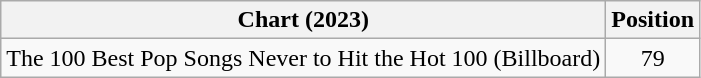<table class="wikitable plainrowheaders" style="text-align:center">
<tr>
<th>Chart (2023)</th>
<th>Position</th>
</tr>
<tr>
<td>The 100 Best Pop Songs Never to Hit the Hot 100 (Billboard)</td>
<td>79</td>
</tr>
</table>
